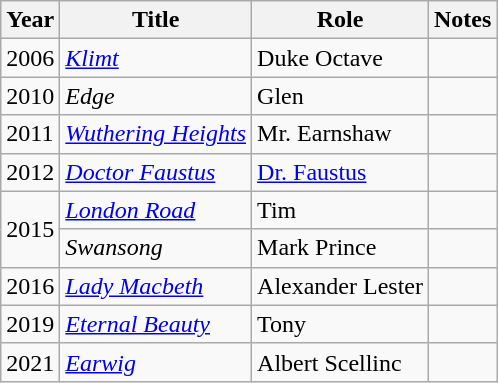<table class="wikitable">
<tr>
<th>Year</th>
<th>Title</th>
<th>Role</th>
<th>Notes</th>
</tr>
<tr>
<td>2006</td>
<td><em><a href='#'>Klimt</a></em></td>
<td>Duke Octave</td>
<td></td>
</tr>
<tr>
<td>2010</td>
<td><em>Edge</em></td>
<td>Glen</td>
<td></td>
</tr>
<tr>
<td>2011</td>
<td><em><a href='#'>Wuthering Heights</a></em></td>
<td>Mr. Earnshaw</td>
<td></td>
</tr>
<tr>
<td>2012</td>
<td><em><a href='#'>Doctor Faustus</a></em></td>
<td><a href='#'>Dr. Faustus</a></td>
<td></td>
</tr>
<tr>
<td rowspan="2">2015</td>
<td><em><a href='#'>London Road</a></em></td>
<td>Tim</td>
<td></td>
</tr>
<tr>
<td><em>Swansong</em></td>
<td>Mark Prince</td>
<td></td>
</tr>
<tr>
<td>2016</td>
<td><em><a href='#'>Lady Macbeth</a></em></td>
<td>Alexander Lester</td>
<td></td>
</tr>
<tr>
<td>2019</td>
<td><em><a href='#'>Eternal Beauty</a></em></td>
<td>Tony</td>
<td></td>
</tr>
<tr>
<td>2021</td>
<td><em><a href='#'>Earwig</a></em></td>
<td>Albert Scellinc</td>
<td></td>
</tr>
</table>
